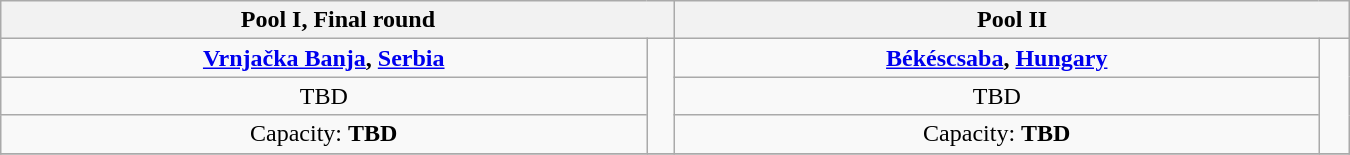<table class="wikitable" style="text-align: center; width: 900px;">
<tr>
<th colspan="2" style="width: 50%;">Pool I, Final round</th>
<th colspan="2" style="width: 50%;">Pool II</th>
</tr>
<tr>
<td><strong> <a href='#'>Vrnjačka Banja</a>, <a href='#'>Serbia</a></strong></td>
<td rowspan="3"></td>
<td><strong> <a href='#'>Békéscsaba</a>, <a href='#'>Hungary</a></strong></td>
<td rowspan="3"></td>
</tr>
<tr>
<td>TBD</td>
<td>TBD</td>
</tr>
<tr>
<td>Capacity: <strong>TBD</strong></td>
<td>Capacity: <strong>TBD</strong></td>
</tr>
<tr>
</tr>
</table>
